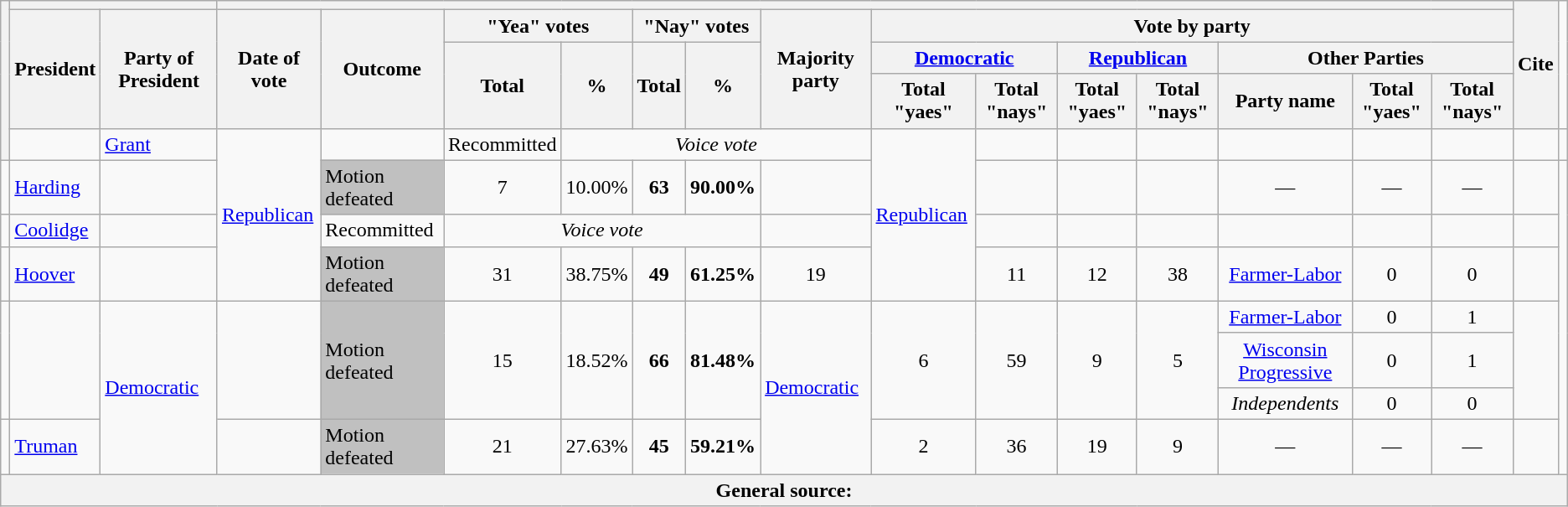<table class="wikitable sortable">
<tr>
<th rowspan=5></th>
<th colspan=2></th>
<th colspan=14></th>
<th rowspan=4>Cite</th>
</tr>
<tr>
<th rowspan=3>President</th>
<th rowspan=3>Party of President</th>
<th rowspan=3>Date of vote</th>
<th rowspan=3>Outcome</th>
<th colspan=2>"Yea" votes</th>
<th colspan=2>"Nay" votes</th>
<th rowspan=3>Majority party</th>
<th colspan=7>Vote by party</th>
</tr>
<tr>
<th rowspan=2>Total</th>
<th rowspan=2>%</th>
<th rowspan=2>Total</th>
<th rowspan=2>%</th>
<th colspan=2><a href='#'>Democratic</a></th>
<th colspan=2><a href='#'>Republican</a></th>
<th colspan=3>Other Parties</th>
</tr>
<tr>
<th>Total "yaes"</th>
<th>Total "nays"</th>
<th>Total "yaes"</th>
<th>Total "nays"</th>
<th>Party name</th>
<th>Total "yaes"</th>
<th>Total "nays"</th>
</tr>
<tr>
<td></td>
<td><a href='#'>Grant</a></td>
<td rowspan=4 ><a href='#'>Republican</a></td>
<td></td>
<td>Recommitted</td>
<td colspan=4 style="text-align:center"><em>Voice vote</em></td>
<td rowspan=4 ><a href='#'>Republican</a></td>
<td></td>
<td></td>
<td></td>
<td></td>
<td></td>
<td></td>
<td></td>
<td></td>
</tr>
<tr>
<td></td>
<td><a href='#'>Harding</a></td>
<td></td>
<td style="background:#c0c0c0">Motion defeated</td>
<td style="text-align:center">7</td>
<td style="text-align:center">10.00%</td>
<td style="text-align:center"><strong>63</strong></td>
<td style="text-align:center"><strong>90.00%</strong></td>
<td style="text-align:center"></td>
<td style="text-align:center"></td>
<td style="text-align:center"></td>
<td style="text-align:center"></td>
<td style="text-align:center">—</td>
<td style="text-align:center">—</td>
<td style="text-align:center">—</td>
<td></td>
</tr>
<tr>
<td></td>
<td><a href='#'>Coolidge</a></td>
<td></td>
<td>Recommitted</td>
<td colspan=4 style="text-align:center"><em>Voice vote</em></td>
<td></td>
<td></td>
<td></td>
<td></td>
<td></td>
<td></td>
<td></td>
<td></td>
</tr>
<tr>
<td></td>
<td><a href='#'>Hoover</a></td>
<td></td>
<td style="background:#c0c0c0">Motion defeated</td>
<td style="text-align:center">31</td>
<td style="text-align:center">38.75%</td>
<td style="text-align:center"><strong>49</strong></td>
<td style="text-align:center"><strong>61.25%</strong></td>
<td style="text-align:center">19</td>
<td style="text-align:center">11</td>
<td style="text-align:center">12</td>
<td style="text-align:center">38</td>
<td style="text-align:center"><a href='#'>Farmer-Labor</a></td>
<td style="text-align:center">0</td>
<td style="text-align:center">0</td>
<td></td>
</tr>
<tr>
<td rowspan=3></td>
<td rowspan=3></td>
<td rowspan=4 ><a href='#'>Democratic</a></td>
<td rowspan=3></td>
<td rowspan=3 style="background:#c0c0c0">Motion defeated</td>
<td rowspan=3 style="text-align:center">15</td>
<td rowspan=3 style="text-align:center">18.52%</td>
<td rowspan=3 style="text-align:center"><strong>66</strong></td>
<td rowspan=3 style="text-align:center"><strong>81.48%</strong></td>
<td rowspan=4 ><a href='#'>Democratic</a></td>
<td rowspan=3 style="text-align:center">6</td>
<td rowspan=3 style="text-align:center">59</td>
<td rowspan=3 style="text-align:center">9</td>
<td rowspan=3 style="text-align:center">5</td>
<td style="text-align:center"><a href='#'>Farmer-Labor</a></td>
<td style="text-align:center">0</td>
<td style="text-align:center">1</td>
<td rowspan=3></td>
</tr>
<tr>
<td style="text-align:center"><a href='#'>Wisconsin Progressive</a></td>
<td style="text-align:center">0</td>
<td style="text-align:center">1</td>
</tr>
<tr>
<td style="text-align:center"><em>Independents</em></td>
<td style="text-align:center">0</td>
<td style="text-align:center">0</td>
</tr>
<tr>
<td></td>
<td><a href='#'>Truman</a></td>
<td></td>
<td style="background:#c0c0c0">Motion defeated</td>
<td style="text-align:center">21</td>
<td style="text-align:center">27.63%</td>
<td style="text-align:center"><strong>45</strong></td>
<td style="text-align:center"><strong>59.21%</strong></td>
<td style="text-align:center">2</td>
<td style="text-align:center">36</td>
<td style="text-align:center">19</td>
<td style="text-align:center">9</td>
<td style="text-align:center">—</td>
<td style="text-align:center">—</td>
<td style="text-align:center">—</td>
<td></td>
</tr>
<tr>
<th colspan=20>General source:</th>
</tr>
</table>
